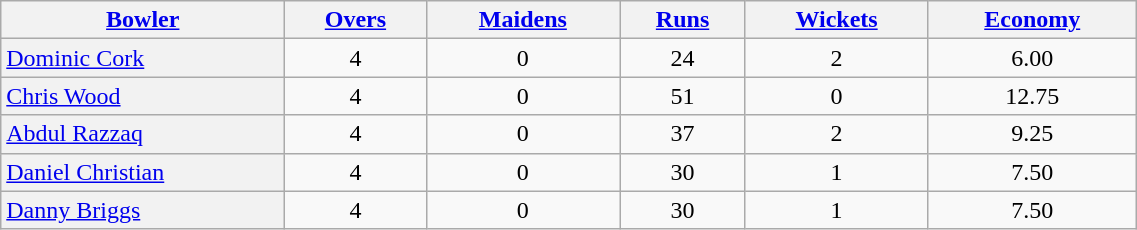<table border="1" cellpadding="1" cellspacing="0" style="border: gray solid 1px; border-collapse: collapse; text-align: center; width: 60%;" class="wikitable">
<tr>
<th scope="col" width="25%"><a href='#'>Bowler</a></th>
<th scope="col"><a href='#'>Overs</a></th>
<th scope="col"><a href='#'>Maidens</a></th>
<th scope="col"><a href='#'>Runs</a></th>
<th scope="col"><a href='#'>Wickets</a></th>
<th scope="col"><a href='#'>Economy</a></th>
</tr>
<tr>
<th scope="row" style="font-weight: normal; text-align: left;"><a href='#'>Dominic Cork</a></th>
<td>4</td>
<td>0</td>
<td>24</td>
<td>2</td>
<td>6.00</td>
</tr>
<tr>
<th scope="row" style="font-weight: normal; text-align: left;"><a href='#'>Chris Wood</a></th>
<td>4</td>
<td>0</td>
<td>51</td>
<td>0</td>
<td>12.75</td>
</tr>
<tr>
<th scope="row" style="font-weight: normal; text-align: left;"><a href='#'>Abdul Razzaq</a></th>
<td>4</td>
<td>0</td>
<td>37</td>
<td>2</td>
<td>9.25</td>
</tr>
<tr>
<th scope="row" style="font-weight: normal; text-align: left;"><a href='#'>Daniel Christian</a></th>
<td>4</td>
<td>0</td>
<td>30</td>
<td>1</td>
<td>7.50</td>
</tr>
<tr>
<th scope="row" style="font-weight: normal; text-align: left;"><a href='#'>Danny Briggs</a></th>
<td>4</td>
<td>0</td>
<td>30</td>
<td>1</td>
<td>7.50</td>
</tr>
</table>
